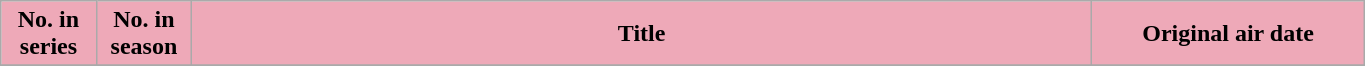<table class="wikitable plainrowheaders" style="width:72%;">
<tr>
<th scope="col" style="background-color: #EEA9B8; color: #000000;" width=7%>No. in<br>series</th>
<th scope="col" style="background-color: #EEA9B8; color: #000000;" width=7%>No. in<br>season</th>
<th scope="col" style="background-color: #EEA9B8; color: #000000;">Title</th>
<th scope="col" style="background-color: #EEA9B8; color: #000000;" width=20%>Original air date</th>
</tr>
<tr>
</tr>
</table>
